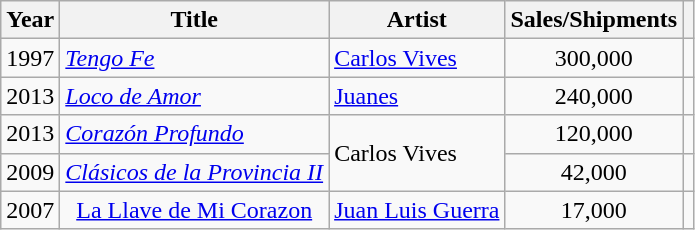<table class="wikitable sortable" style="text-align:center;">
<tr>
<th>Year</th>
<th>Title</th>
<th>Artist</th>
<th>Sales/Shipments</th>
<th></th>
</tr>
<tr>
<td>1997</td>
<td style="text-align: left;"><em><a href='#'>Tengo Fe</a></em></td>
<td style="text-align: left;"><a href='#'>Carlos Vives</a></td>
<td>300,000</td>
<td></td>
</tr>
<tr>
<td>2013</td>
<td style="text-align: left;"><em><a href='#'>Loco de Amor</a></em></td>
<td style="text-align: left;"><a href='#'>Juanes</a></td>
<td>240,000</td>
<td></td>
</tr>
<tr>
<td>2013</td>
<td style="text-align: left;"><em><a href='#'>Corazón Profundo</a></em></td>
<td style="text-align: left;" rowspan="2">Carlos Vives</td>
<td>120,000</td>
<td></td>
</tr>
<tr>
<td>2009</td>
<td style="text-align: left;"><em><a href='#'>Clásicos de la Provincia II</a></em></td>
<td>42,000</td>
<td></td>
</tr>
<tr>
<td>2007</td>
<td><a href='#'>La Llave de Mi Corazon</a></td>
<td><a href='#'>Juan Luis Guerra</a></td>
<td>17,000</td>
<td></td>
</tr>
</table>
